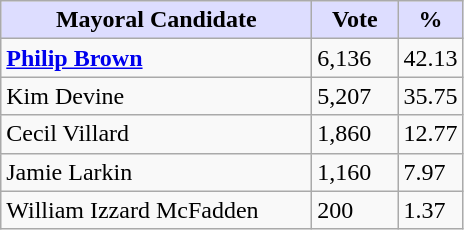<table class="wikitable">
<tr>
<th style="background:#ddf; width:200px;">Mayoral Candidate </th>
<th style="background:#ddf; width:50px;">Vote</th>
<th style="background:#ddf; width:30px;">%</th>
</tr>
<tr>
<td><strong><a href='#'>Philip Brown</a></strong></td>
<td>6,136</td>
<td>42.13</td>
</tr>
<tr>
<td>Kim Devine</td>
<td>5,207</td>
<td>35.75</td>
</tr>
<tr>
<td>Cecil Villard</td>
<td>1,860</td>
<td>12.77</td>
</tr>
<tr>
<td>Jamie Larkin</td>
<td>1,160</td>
<td>7.97</td>
</tr>
<tr>
<td>William Izzard McFadden</td>
<td>200</td>
<td>1.37</td>
</tr>
</table>
